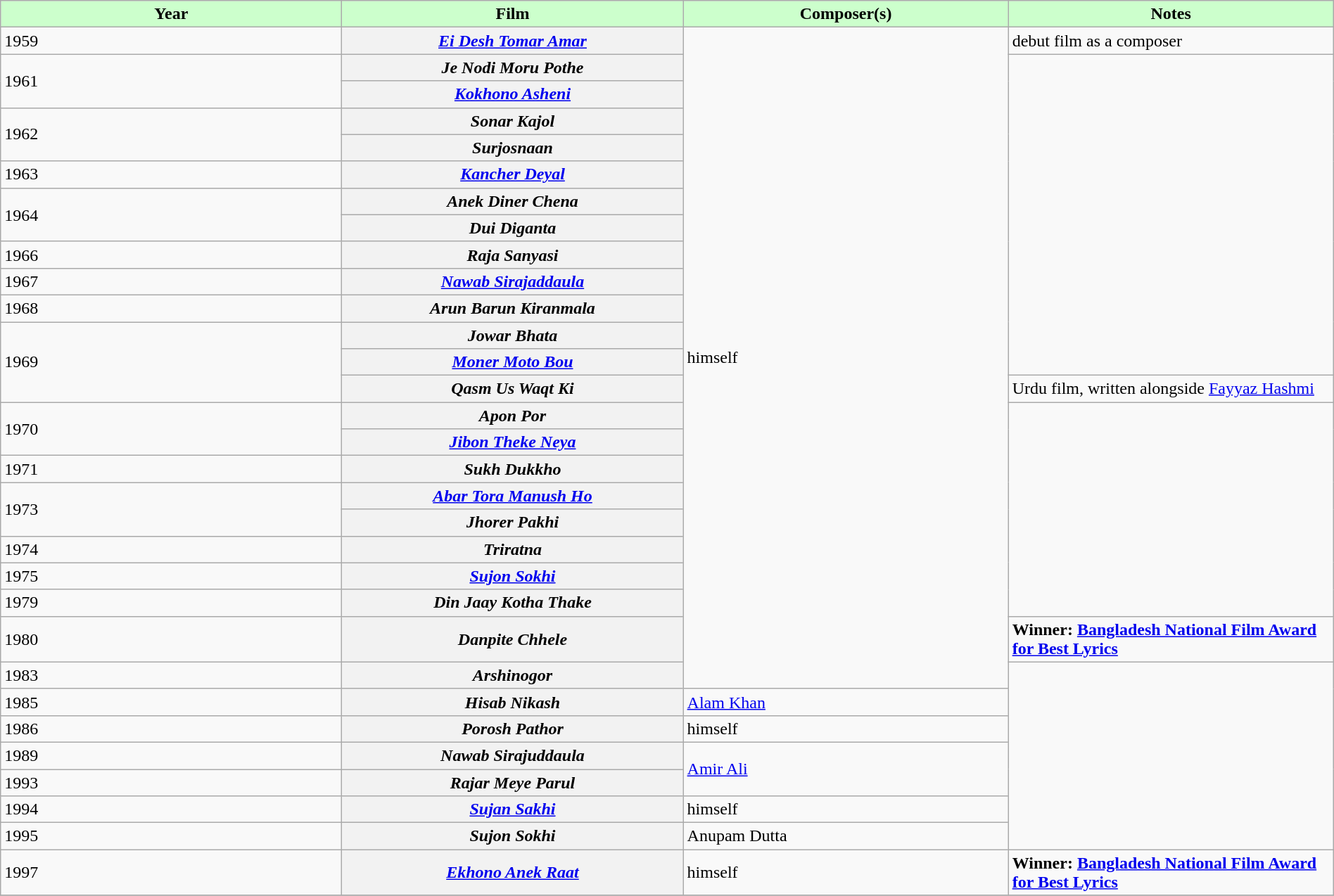<table class="wikitable plainrowheaders" width="100%" textcolor:#000;">
<tr style="background:#cfc; text-align:center;">
<td scope="col" width=21%><strong>Year</strong></td>
<td scope="col" width=21%><strong>Film</strong></td>
<td scope="col" width=20%><strong>Composer(s)</strong></td>
<td scope="col" width=20%><strong>Notes</strong></td>
</tr>
<tr>
<td>1959</td>
<th><em><a href='#'>Ei Desh Tomar Amar</a></em></th>
<td rowspan=24>himself</td>
<td>debut film as a composer</td>
</tr>
<tr>
<td rowspan=2>1961</td>
<th><em>Je Nodi Moru Pothe</em></th>
<td rowspan=12></td>
</tr>
<tr>
<th><em><a href='#'>Kokhono Asheni</a></em></th>
</tr>
<tr>
<td rowspan=2>1962</td>
<th><em>Sonar Kajol</em></th>
</tr>
<tr>
<th><em>Surjosnaan</em></th>
</tr>
<tr>
<td>1963</td>
<th><em><a href='#'>Kancher Deyal</a></em></th>
</tr>
<tr>
<td rowspan=2>1964</td>
<th><em>Anek Diner Chena</em></th>
</tr>
<tr>
<th><em>Dui Diganta</em></th>
</tr>
<tr>
<td>1966</td>
<th><em>Raja Sanyasi</em></th>
</tr>
<tr>
<td>1967</td>
<th><em><a href='#'>Nawab Sirajaddaula</a></em></th>
</tr>
<tr>
<td rowspan=1>1968</td>
<th><em>Arun Barun Kiranmala</em></th>
</tr>
<tr>
<td rowspan=3>1969</td>
<th><em>Jowar Bhata</em></th>
</tr>
<tr>
<th><em><a href='#'>Moner Moto Bou</a></em></th>
</tr>
<tr>
<th><em>Qasm Us Waqt Ki</em></th>
<td>Urdu film, written alongside <a href='#'>Fayyaz Hashmi</a></td>
</tr>
<tr>
<td rowspan=2>1970</td>
<th><em>Apon Por</em></th>
<td rowspan=8></td>
</tr>
<tr>
<th><em><a href='#'>Jibon Theke Neya</a></em></th>
</tr>
<tr>
<td>1971</td>
<th><em>Sukh Dukkho</em></th>
</tr>
<tr>
<td rowspan=2>1973</td>
<th><em><a href='#'>Abar Tora Manush Ho</a></em></th>
</tr>
<tr>
<th><em>Jhorer Pakhi</em></th>
</tr>
<tr>
<td>1974</td>
<th><em>Triratna</em></th>
</tr>
<tr>
<td rowspan=1>1975</td>
<th><em><a href='#'>Sujon Sokhi</a></em> </th>
</tr>
<tr>
<td>1979</td>
<th><em>Din Jaay Kotha Thake</em></th>
</tr>
<tr>
<td>1980</td>
<th><em>Danpite Chhele</em></th>
<td><strong>Winner: <a href='#'>Bangladesh National Film Award for Best Lyrics</a></strong> </td>
</tr>
<tr>
<td>1983</td>
<th><em>Arshinogor</em></th>
<td rowspan=7></td>
</tr>
<tr>
<td>1985</td>
<th><em>Hisab Nikash</em></th>
<td><a href='#'>Alam Khan</a></td>
</tr>
<tr>
<td>1986</td>
<th><em>Porosh Pathor</em></th>
<td>himself</td>
</tr>
<tr>
<td>1989</td>
<th><em>Nawab Sirajuddaula</em></th>
<td rowspan=2><a href='#'>Amir Ali</a></td>
</tr>
<tr>
<td>1993</td>
<th><em>Rajar Meye Parul</em></th>
</tr>
<tr>
<td>1994</td>
<th><em><a href='#'>Sujan Sakhi</a></em></th>
<td>himself</td>
</tr>
<tr>
<td rowspan=1>1995</td>
<th rowspan=1><em>Sujon Sokhi</em> </th>
<td rowspan=1>Anupam Dutta</td>
</tr>
<tr>
<td>1997</td>
<th><em><a href='#'>Ekhono Anek Raat</a></em></th>
<td>himself</td>
<td><strong>Winner: <a href='#'>Bangladesh National Film Award for Best Lyrics</a></strong> </td>
</tr>
<tr>
</tr>
</table>
